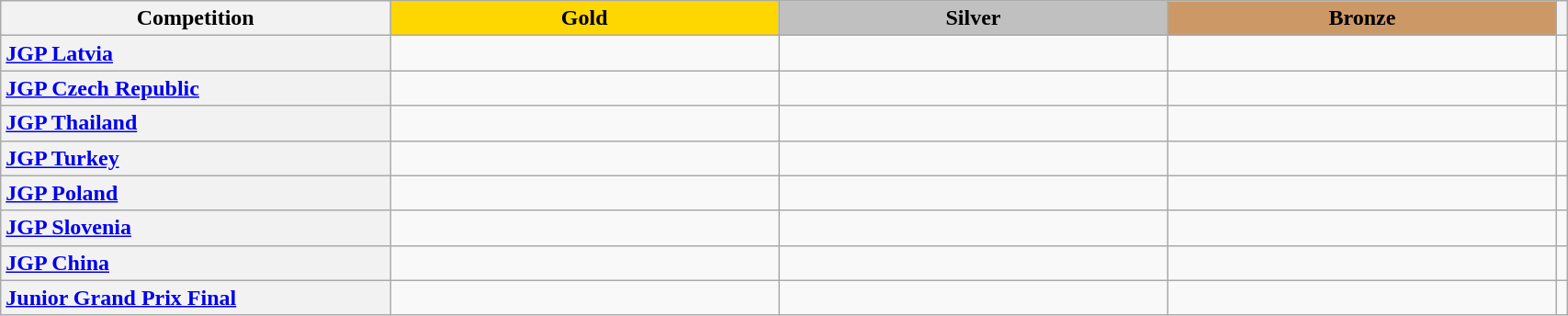<table class="wikitable unsortable" style="text-align:left; width:90%">
<tr>
<th scope="col" style="text-align:center; width:25%">Competition</th>
<td scope="col" style="text-align:center; width:25%; background:gold"><strong>Gold</strong></td>
<td scope="col" style="text-align:center; width:25%; background:silver"><strong>Silver</strong></td>
<td scope="col" style="text-align:center; width:25%; background:#c96"><strong>Bronze</strong></td>
<th scope="col" style="text-align:center"></th>
</tr>
<tr>
<th scope="row" style="text-align:left"> <a href='#'>JGP Latvia</a></th>
<td></td>
<td></td>
<td></td>
<td></td>
</tr>
<tr>
<th scope="row" style="text-align:left"> <a href='#'>JGP Czech Republic</a></th>
<td></td>
<td></td>
<td></td>
<td></td>
</tr>
<tr>
<th scope="row" style="text-align:left"> <a href='#'>JGP Thailand</a></th>
<td></td>
<td></td>
<td></td>
<td></td>
</tr>
<tr>
<th scope="row" style="text-align:left"> <a href='#'>JGP Turkey</a></th>
<td></td>
<td></td>
<td></td>
<td></td>
</tr>
<tr>
<th scope="row" style="text-align:left"> <a href='#'>JGP Poland</a></th>
<td></td>
<td></td>
<td></td>
<td></td>
</tr>
<tr>
<th scope="row" style="text-align:left"> <a href='#'>JGP Slovenia</a></th>
<td></td>
<td></td>
<td></td>
<td></td>
</tr>
<tr>
<th scope="row" style="text-align:left"> <a href='#'>JGP China</a></th>
<td></td>
<td></td>
<td></td>
<td></td>
</tr>
<tr>
<th scope="row" style="text-align:left"> <a href='#'>Junior Grand Prix Final</a></th>
<td></td>
<td></td>
<td></td>
<td></td>
</tr>
</table>
